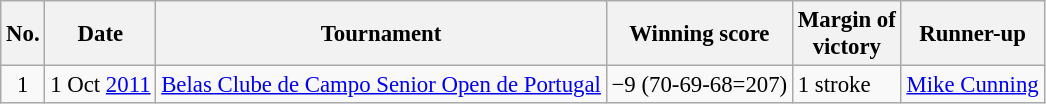<table class="wikitable" style="font-size:95%;">
<tr>
<th>No.</th>
<th>Date</th>
<th>Tournament</th>
<th>Winning score</th>
<th>Margin of<br>victory</th>
<th>Runner-up</th>
</tr>
<tr>
<td align=center>1</td>
<td align=right>1 Oct <a href='#'>2011</a></td>
<td><a href='#'>Belas Clube de Campo Senior Open de Portugal</a></td>
<td>−9 (70-69-68=207)</td>
<td>1 stroke</td>
<td> <a href='#'>Mike Cunning</a></td>
</tr>
</table>
